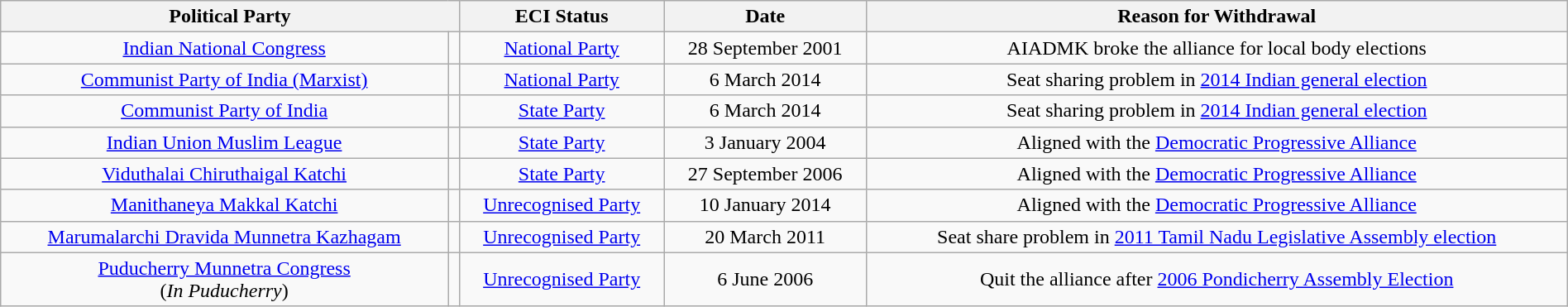<table class="wikitable" style="width:100%; text-align:center">
<tr>
<th colspan=2>Political Party</th>
<th>ECI Status</th>
<th>Date</th>
<th>Reason for Withdrawal</th>
</tr>
<tr>
<td><a href='#'>Indian National Congress</a></td>
<td></td>
<td><a href='#'>National Party</a></td>
<td>28 September 2001</td>
<td>AIADMK broke the alliance for local body elections</td>
</tr>
<tr>
<td><a href='#'>Communist Party of India (Marxist)</a></td>
<td></td>
<td><a href='#'>National Party</a></td>
<td>6 March 2014</td>
<td>Seat sharing problem in <a href='#'>2014 Indian general election</a></td>
</tr>
<tr>
<td><a href='#'>Communist Party of India</a></td>
<td></td>
<td><a href='#'>State Party</a></td>
<td>6 March 2014</td>
<td>Seat sharing problem in <a href='#'>2014 Indian general election</a></td>
</tr>
<tr>
<td><a href='#'>Indian Union Muslim League</a></td>
<td></td>
<td><a href='#'>State Party</a></td>
<td>3 January 2004</td>
<td>Aligned with the <a href='#'>Democratic Progressive Alliance</a></td>
</tr>
<tr>
<td><a href='#'>Viduthalai Chiruthaigal Katchi</a></td>
<td></td>
<td><a href='#'>State Party</a></td>
<td>27 September 2006</td>
<td>Aligned with the <a href='#'>Democratic Progressive Alliance</a></td>
</tr>
<tr>
<td><a href='#'>Manithaneya Makkal Katchi</a></td>
<td></td>
<td><a href='#'>Unrecognised Party</a></td>
<td>10 January 2014</td>
<td>Aligned with the <a href='#'>Democratic Progressive Alliance</a></td>
</tr>
<tr>
<td><a href='#'>Marumalarchi Dravida Munnetra Kazhagam</a></td>
<td></td>
<td><a href='#'>Unrecognised Party</a></td>
<td>20 March 2011</td>
<td>Seat share problem in <a href='#'>2011 Tamil Nadu Legislative Assembly election</a></td>
</tr>
<tr>
<td><a href='#'>Puducherry Munnetra Congress</a><br>(<em>In Puducherry</em>)</td>
<td></td>
<td><a href='#'>Unrecognised Party</a></td>
<td>6 June 2006</td>
<td>Quit the alliance after <a href='#'>2006 Pondicherry Assembly Election</a></td>
</tr>
</table>
